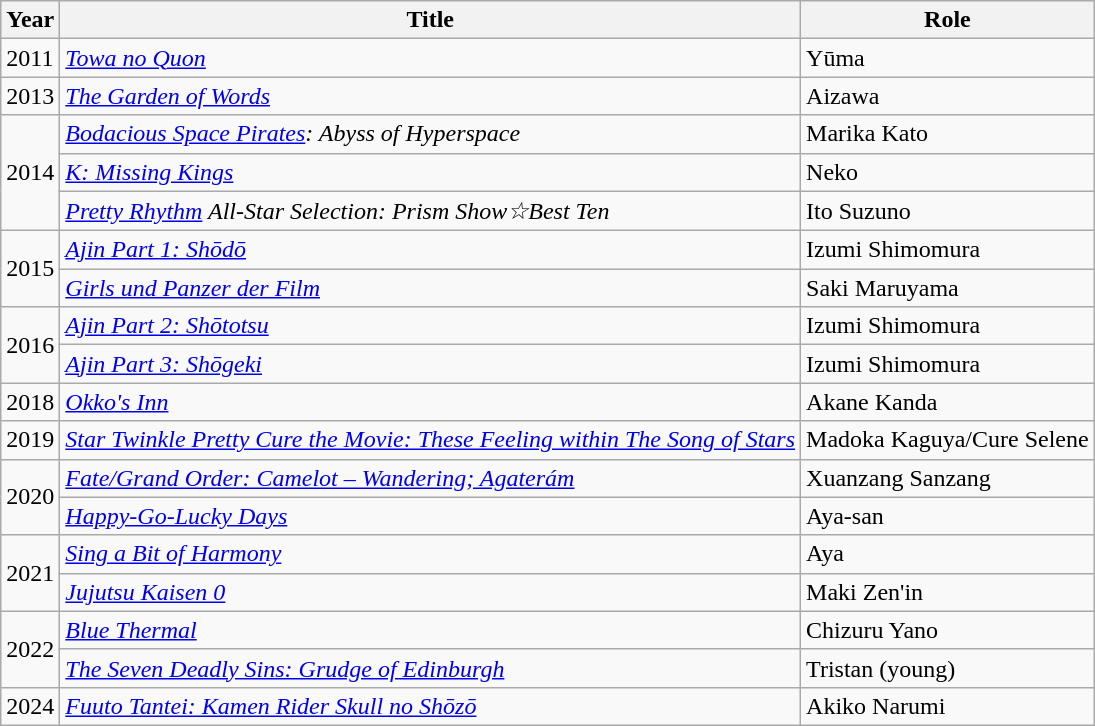<table class="wikitable">
<tr>
<th>Year</th>
<th>Title</th>
<th>Role</th>
</tr>
<tr>
<td>2011</td>
<td><em><a href='#'>Towa no Quon</a></em></td>
<td>Yūma</td>
</tr>
<tr>
<td>2013</td>
<td><em><a href='#'>The Garden of Words</a></em></td>
<td>Aizawa</td>
</tr>
<tr>
<td rowspan="3">2014</td>
<td><em><a href='#'>Bodacious Space Pirates</a>: Abyss of Hyperspace</em></td>
<td>Marika Kato</td>
</tr>
<tr>
<td><em><a href='#'>K: Missing Kings</a></em></td>
<td>Neko</td>
</tr>
<tr>
<td><em><a href='#'>Pretty Rhythm</a> All-Star Selection: Prism Show☆Best Ten</em></td>
<td>Ito Suzuno</td>
</tr>
<tr>
<td rowspan="2">2015</td>
<td><em><a href='#'>Ajin Part 1: Shōdō</a></em></td>
<td>Izumi Shimomura</td>
</tr>
<tr>
<td><em><a href='#'>Girls und Panzer der Film</a></em></td>
<td>Saki Maruyama</td>
</tr>
<tr>
<td rowspan="2">2016</td>
<td><em><a href='#'>Ajin Part 2: Shōtotsu</a></em></td>
<td>Izumi Shimomura</td>
</tr>
<tr>
<td><em><a href='#'>Ajin Part 3: Shōgeki</a></em></td>
<td>Izumi Shimomura</td>
</tr>
<tr>
<td>2018</td>
<td><em><a href='#'>Okko's Inn</a></em></td>
<td>Akane Kanda</td>
</tr>
<tr>
<td>2019</td>
<td><em><a href='#'>Star Twinkle Pretty Cure the Movie: These Feeling within The Song of Stars</a></em></td>
<td>Madoka Kaguya/Cure Selene</td>
</tr>
<tr>
<td rowspan="2">2020</td>
<td><em><a href='#'>Fate/Grand Order: Camelot – Wandering; Agaterám</a></em></td>
<td>Xuanzang Sanzang</td>
</tr>
<tr>
<td><em><a href='#'>Happy-Go-Lucky Days</a></em></td>
<td>Aya-san</td>
</tr>
<tr>
<td rowspan="2">2021</td>
<td><em><a href='#'>Sing a Bit of Harmony</a></em></td>
<td>Aya</td>
</tr>
<tr>
<td><em><a href='#'>Jujutsu Kaisen 0</a></em></td>
<td>Maki Zen'in</td>
</tr>
<tr>
<td rowspan="2">2022</td>
<td><em><a href='#'>Blue Thermal</a></em></td>
<td>Chizuru Yano</td>
</tr>
<tr>
<td><em><a href='#'>The Seven Deadly Sins: Grudge of Edinburgh</a></em></td>
<td>Tristan (young)</td>
</tr>
<tr>
<td>2024</td>
<td><em><a href='#'>Fuuto Tantei: Kamen Rider Skull no Shōzō</a></em></td>
<td>Akiko Narumi</td>
</tr>
</table>
